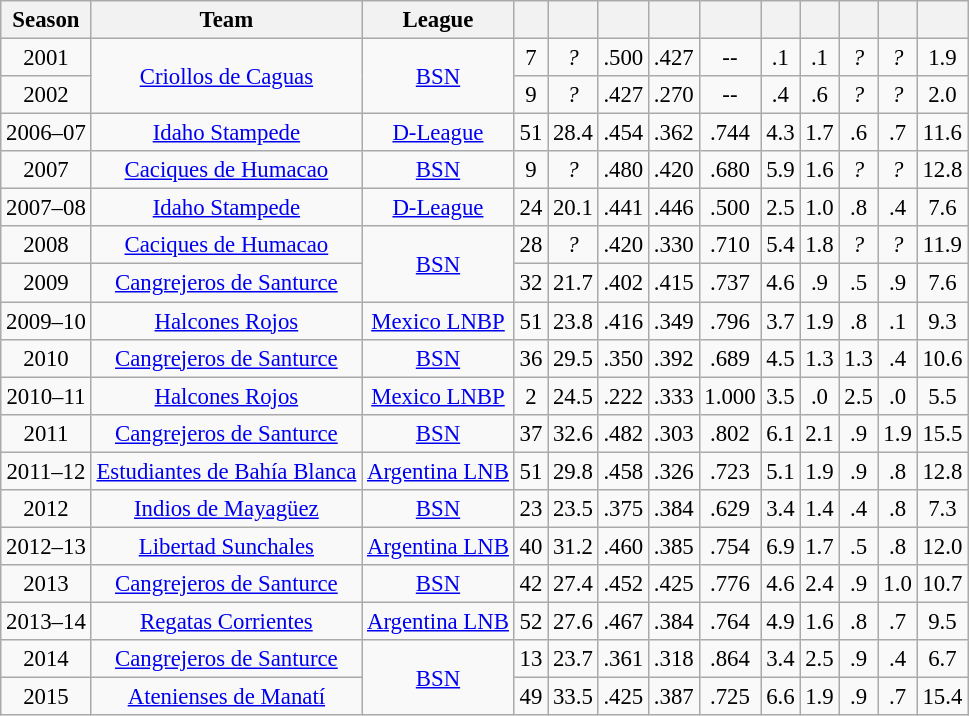<table class="wikitable sortable" style="font-size:95%; text-align:center;">
<tr>
<th>Season</th>
<th>Team</th>
<th>League</th>
<th></th>
<th></th>
<th></th>
<th></th>
<th></th>
<th></th>
<th></th>
<th></th>
<th></th>
<th></th>
</tr>
<tr>
<td>2001</td>
<td rowspan="2"><a href='#'>Criollos de Caguas</a></td>
<td rowspan="2"><a href='#'>BSN</a></td>
<td>7</td>
<td><em>?</em></td>
<td>.500</td>
<td>.427</td>
<td>--</td>
<td>.1</td>
<td>.1</td>
<td><em>?</em></td>
<td><em>?</em></td>
<td>1.9</td>
</tr>
<tr>
<td>2002</td>
<td>9</td>
<td><em>?</em></td>
<td>.427</td>
<td>.270</td>
<td>--</td>
<td>.4</td>
<td>.6</td>
<td><em>?</em></td>
<td><em>?</em></td>
<td>2.0</td>
</tr>
<tr>
<td>2006–07</td>
<td><a href='#'>Idaho Stampede</a></td>
<td><a href='#'>D-League</a></td>
<td>51</td>
<td>28.4</td>
<td>.454</td>
<td>.362</td>
<td>.744</td>
<td>4.3</td>
<td>1.7</td>
<td>.6</td>
<td>.7</td>
<td>11.6</td>
</tr>
<tr>
<td>2007</td>
<td><a href='#'>Caciques de Humacao</a></td>
<td><a href='#'>BSN</a></td>
<td>9</td>
<td><em>?</em></td>
<td>.480</td>
<td>.420</td>
<td>.680</td>
<td>5.9</td>
<td>1.6</td>
<td><em>?</em></td>
<td><em>?</em></td>
<td>12.8</td>
</tr>
<tr>
<td>2007–08</td>
<td><a href='#'>Idaho Stampede</a></td>
<td><a href='#'>D-League</a></td>
<td>24</td>
<td>20.1</td>
<td>.441</td>
<td>.446</td>
<td>.500</td>
<td>2.5</td>
<td>1.0</td>
<td>.8</td>
<td>.4</td>
<td>7.6</td>
</tr>
<tr>
<td>2008</td>
<td><a href='#'>Caciques de Humacao</a></td>
<td rowspan="2"><a href='#'>BSN</a></td>
<td>28</td>
<td><em>?</em></td>
<td>.420</td>
<td>.330</td>
<td>.710</td>
<td>5.4</td>
<td>1.8</td>
<td><em>?</em></td>
<td><em>?</em></td>
<td>11.9</td>
</tr>
<tr>
<td>2009</td>
<td><a href='#'>Cangrejeros de Santurce</a></td>
<td>32</td>
<td>21.7</td>
<td>.402</td>
<td>.415</td>
<td>.737</td>
<td>4.6</td>
<td>.9</td>
<td>.5</td>
<td>.9</td>
<td>7.6</td>
</tr>
<tr>
<td>2009–10</td>
<td><a href='#'>Halcones Rojos</a></td>
<td><a href='#'>Mexico LNBP</a></td>
<td>51</td>
<td>23.8</td>
<td>.416</td>
<td>.349</td>
<td>.796</td>
<td>3.7</td>
<td>1.9</td>
<td>.8</td>
<td>.1</td>
<td>9.3</td>
</tr>
<tr>
<td>2010</td>
<td><a href='#'>Cangrejeros de Santurce</a></td>
<td><a href='#'>BSN</a></td>
<td>36</td>
<td>29.5</td>
<td>.350</td>
<td>.392</td>
<td>.689</td>
<td>4.5</td>
<td>1.3</td>
<td>1.3</td>
<td>.4</td>
<td>10.6</td>
</tr>
<tr>
<td>2010–11</td>
<td><a href='#'>Halcones Rojos</a></td>
<td><a href='#'>Mexico LNBP</a></td>
<td>2</td>
<td>24.5</td>
<td>.222</td>
<td>.333</td>
<td>1.000</td>
<td>3.5</td>
<td>.0</td>
<td>2.5</td>
<td>.0</td>
<td>5.5</td>
</tr>
<tr>
<td>2011</td>
<td><a href='#'>Cangrejeros de Santurce</a></td>
<td><a href='#'>BSN</a></td>
<td>37</td>
<td>32.6</td>
<td>.482</td>
<td>.303</td>
<td>.802</td>
<td>6.1</td>
<td>2.1</td>
<td>.9</td>
<td>1.9</td>
<td>15.5</td>
</tr>
<tr>
<td>2011–12</td>
<td><a href='#'>Estudiantes de Bahía Blanca</a></td>
<td><a href='#'>Argentina LNB</a></td>
<td>51</td>
<td>29.8</td>
<td>.458</td>
<td>.326</td>
<td>.723</td>
<td>5.1</td>
<td>1.9</td>
<td>.9</td>
<td>.8</td>
<td>12.8</td>
</tr>
<tr>
<td>2012</td>
<td><a href='#'>Indios de Mayagüez</a></td>
<td><a href='#'>BSN</a></td>
<td>23</td>
<td>23.5</td>
<td>.375</td>
<td>.384</td>
<td>.629</td>
<td>3.4</td>
<td>1.4</td>
<td>.4</td>
<td>.8</td>
<td>7.3</td>
</tr>
<tr>
<td>2012–13</td>
<td><a href='#'>Libertad Sunchales</a></td>
<td><a href='#'>Argentina LNB</a></td>
<td>40</td>
<td>31.2</td>
<td>.460</td>
<td>.385</td>
<td>.754</td>
<td>6.9</td>
<td>1.7</td>
<td>.5</td>
<td>.8</td>
<td>12.0</td>
</tr>
<tr>
<td>2013</td>
<td><a href='#'>Cangrejeros de Santurce</a></td>
<td><a href='#'>BSN</a></td>
<td>42</td>
<td>27.4</td>
<td>.452</td>
<td>.425</td>
<td>.776</td>
<td>4.6</td>
<td>2.4</td>
<td>.9</td>
<td>1.0</td>
<td>10.7</td>
</tr>
<tr>
<td>2013–14</td>
<td><a href='#'>Regatas Corrientes</a></td>
<td><a href='#'>Argentina LNB</a></td>
<td>52</td>
<td>27.6</td>
<td>.467</td>
<td>.384</td>
<td>.764</td>
<td>4.9</td>
<td>1.6</td>
<td>.8</td>
<td>.7</td>
<td>9.5</td>
</tr>
<tr>
<td>2014</td>
<td><a href='#'>Cangrejeros de Santurce</a></td>
<td rowspan="2"><a href='#'>BSN</a></td>
<td>13</td>
<td>23.7</td>
<td>.361</td>
<td>.318</td>
<td>.864</td>
<td>3.4</td>
<td>2.5</td>
<td>.9</td>
<td>.4</td>
<td>6.7</td>
</tr>
<tr>
<td>2015</td>
<td><a href='#'>Atenienses de Manatí</a></td>
<td>49</td>
<td>33.5</td>
<td>.425</td>
<td>.387</td>
<td>.725</td>
<td>6.6</td>
<td>1.9</td>
<td>.9</td>
<td>.7</td>
<td>15.4</td>
</tr>
</table>
